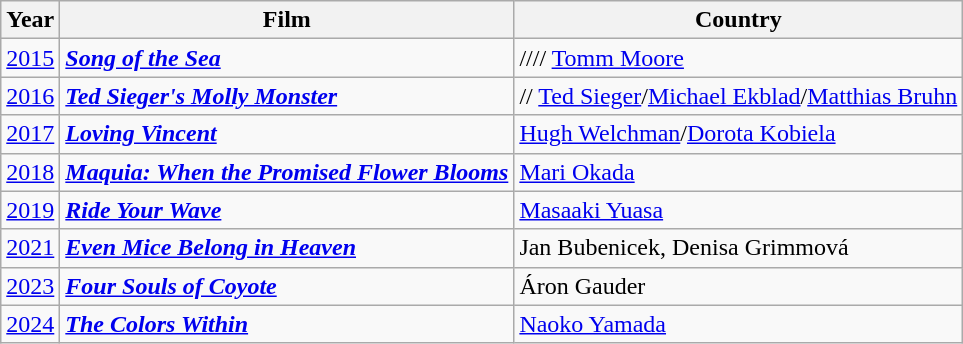<table class="wikitable">
<tr>
<th>Year</th>
<th>Film</th>
<th>Country</th>
</tr>
<tr>
<td><a href='#'>2015</a></td>
<td><strong><em><a href='#'>Song of the Sea</a></em></strong></td>
<td>//// <a href='#'>Tomm Moore</a></td>
</tr>
<tr>
<td><a href='#'>2016</a></td>
<td><strong><em><a href='#'>Ted Sieger's Molly Monster</a></em></strong></td>
<td>// <a href='#'>Ted Sieger</a>/<a href='#'>Michael Ekblad</a>/<a href='#'>Matthias Bruhn</a></td>
</tr>
<tr>
<td><a href='#'>2017</a></td>
<td><strong><em><a href='#'>Loving Vincent</a></em></strong></td>
<td> <a href='#'>Hugh Welchman</a>/<a href='#'>Dorota Kobiela</a></td>
</tr>
<tr>
<td><a href='#'>2018</a></td>
<td><strong><em><a href='#'>Maquia: When the Promised Flower Blooms</a></em></strong></td>
<td> <a href='#'>Mari Okada</a></td>
</tr>
<tr>
<td><a href='#'>2019</a></td>
<td><strong><em><a href='#'>Ride Your Wave</a></em></strong></td>
<td> <a href='#'>Masaaki Yuasa</a></td>
</tr>
<tr>
<td><a href='#'>2021</a></td>
<td><strong><em><a href='#'>Even Mice Belong in Heaven</a></em></strong></td>
<td> Jan Bubenicek, Denisa Grimmová</td>
</tr>
<tr>
<td><a href='#'>2023</a></td>
<td><strong><em><a href='#'>Four Souls of Coyote</a></em></strong></td>
<td> Áron Gauder</td>
</tr>
<tr>
<td><a href='#'>2024</a></td>
<td><strong><em><a href='#'>The Colors Within</a></em></strong></td>
<td> <a href='#'>Naoko Yamada</a></td>
</tr>
</table>
